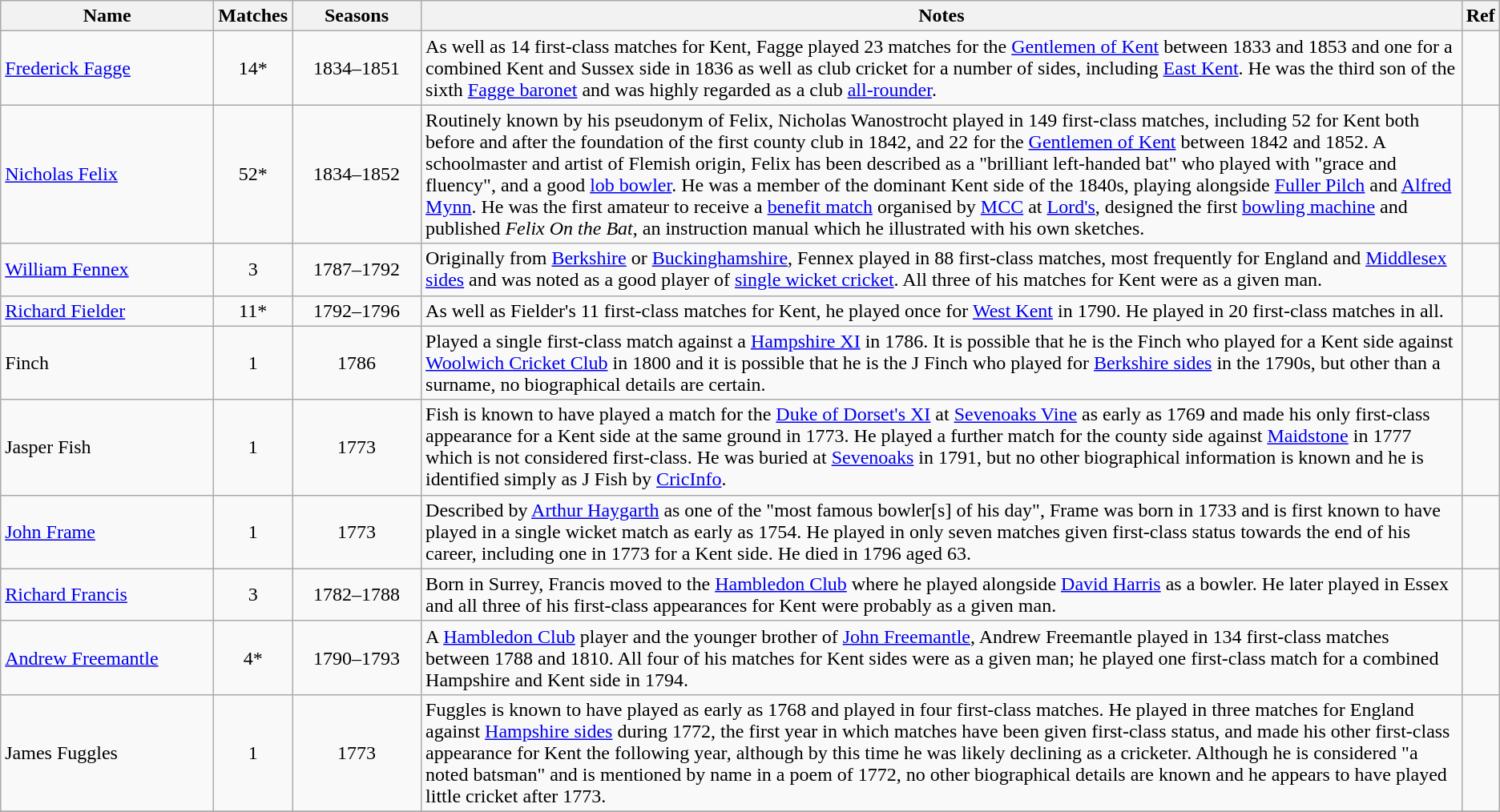<table class="wikitable">
<tr>
<th style="width:170px">Name</th>
<th>Matches</th>
<th style="width: 100px">Seasons</th>
<th>Notes</th>
<th>Ref</th>
</tr>
<tr>
<td><a href='#'>Frederick Fagge</a></td>
<td align=center>14*</td>
<td align=center>1834–1851</td>
<td>As well as 14 first-class matches for Kent, Fagge played 23 matches for the <a href='#'>Gentlemen of Kent</a> between 1833 and 1853 and one for a combined Kent and Sussex side in 1836 as well as club cricket for a number of sides, including <a href='#'>East Kent</a>. He was the third son of the sixth <a href='#'>Fagge baronet</a> and was highly regarded as a club <a href='#'>all-rounder</a>.</td>
<td></td>
</tr>
<tr>
<td><a href='#'>Nicholas Felix</a></td>
<td align=center>52*</td>
<td align=center>1834–1852</td>
<td>Routinely known by his pseudonym of Felix, Nicholas Wanostrocht played in 149 first-class matches, including 52 for Kent both before and after the foundation of the first county club in 1842, and 22 for the <a href='#'>Gentlemen of Kent</a> between 1842 and 1852. A schoolmaster and artist of Flemish origin, Felix has been described as a "brilliant left-handed bat" who played with "grace and fluency", and a good <a href='#'>lob bowler</a>. He was a member of the dominant Kent side of the 1840s, playing alongside <a href='#'>Fuller Pilch</a> and <a href='#'>Alfred Mynn</a>. He was the first amateur to receive a <a href='#'>benefit match</a> organised by <a href='#'>MCC</a> at <a href='#'>Lord's</a>, designed the first <a href='#'>bowling machine</a> and published <em>Felix On the Bat</em>, an instruction manual which he illustrated with his own sketches.</td>
<td></td>
</tr>
<tr>
<td><a href='#'>William Fennex</a></td>
<td align=center>3</td>
<td align=center>1787–1792</td>
<td>Originally from <a href='#'>Berkshire</a> or <a href='#'>Buckinghamshire</a>, Fennex played in 88 first-class matches, most frequently for England and <a href='#'>Middlesex sides</a> and was noted as a good player of <a href='#'>single wicket cricket</a>. All three of his matches for Kent were as a given man.</td>
<td></td>
</tr>
<tr>
<td><a href='#'>Richard Fielder</a></td>
<td align=center>11*</td>
<td align=center>1792–1796</td>
<td>As well as Fielder's 11 first-class matches for Kent, he played once for <a href='#'>West Kent</a> in 1790. He played in 20 first-class matches in all.</td>
<td></td>
</tr>
<tr>
<td>Finch</td>
<td align=center>1</td>
<td align=center>1786</td>
<td>Played a single first-class match against a <a href='#'>Hampshire XI</a> in 1786. It is possible that he is the Finch who played for a Kent side against <a href='#'>Woolwich Cricket Club</a> in 1800 and it is possible that he is the J Finch who played for <a href='#'>Berkshire sides</a> in the 1790s, but other than a surname, no biographical details are certain.</td>
<td></td>
</tr>
<tr>
<td>Jasper Fish</td>
<td align=center>1</td>
<td align=center>1773</td>
<td>Fish is known to have played a match for the <a href='#'>Duke of Dorset's XI</a> at <a href='#'>Sevenoaks Vine</a> as early as 1769 and made his only first-class appearance for a Kent side at the same ground in 1773. He played a further match for the county side against <a href='#'>Maidstone</a> in 1777 which is not considered first-class. He was buried at <a href='#'>Sevenoaks</a> in 1791, but no other biographical information is known and he is identified simply as J Fish by <a href='#'>CricInfo</a>.</td>
<td></td>
</tr>
<tr>
<td><a href='#'>John Frame</a></td>
<td align=center>1</td>
<td align=center>1773</td>
<td>Described by <a href='#'>Arthur Haygarth</a> as one of the "most famous bowler[s] of his day", Frame was born in 1733 and is first known to have played in a single wicket match as early as 1754. He played in only seven matches given first-class status towards the end of his career, including one in 1773 for a Kent side. He died in 1796 aged 63.</td>
<td></td>
</tr>
<tr>
<td><a href='#'>Richard Francis</a></td>
<td align=center>3</td>
<td align=center>1782–1788</td>
<td>Born in Surrey, Francis moved to the <a href='#'>Hambledon Club</a> where he played alongside <a href='#'>David Harris</a> as a bowler. He later played in Essex and all three of his first-class appearances for Kent were probably as a given man.</td>
<td></td>
</tr>
<tr>
<td><a href='#'>Andrew Freemantle</a></td>
<td align=center>4*</td>
<td align=center>1790–1793</td>
<td>A <a href='#'>Hambledon Club</a> player and the younger brother of <a href='#'>John Freemantle</a>, Andrew Freemantle played in 134 first-class matches between 1788 and 1810. All four of his matches for Kent sides were as a given man; he played one first-class match for a combined Hampshire and Kent side in 1794.</td>
<td></td>
</tr>
<tr>
<td>James Fuggles</td>
<td align=center>1</td>
<td align=center>1773</td>
<td>Fuggles is known to have played as early as 1768 and played in four first-class matches. He played in three matches for England against <a href='#'>Hampshire sides</a> during 1772, the first year in which matches have been given first-class status, and made his other first-class appearance for Kent the following year, although by this time he was likely declining as a cricketer. Although he is considered "a noted batsman" and is mentioned by name in a poem of 1772, no other biographical details are known and he appears to have played little cricket after 1773.</td>
<td></td>
</tr>
<tr>
</tr>
</table>
